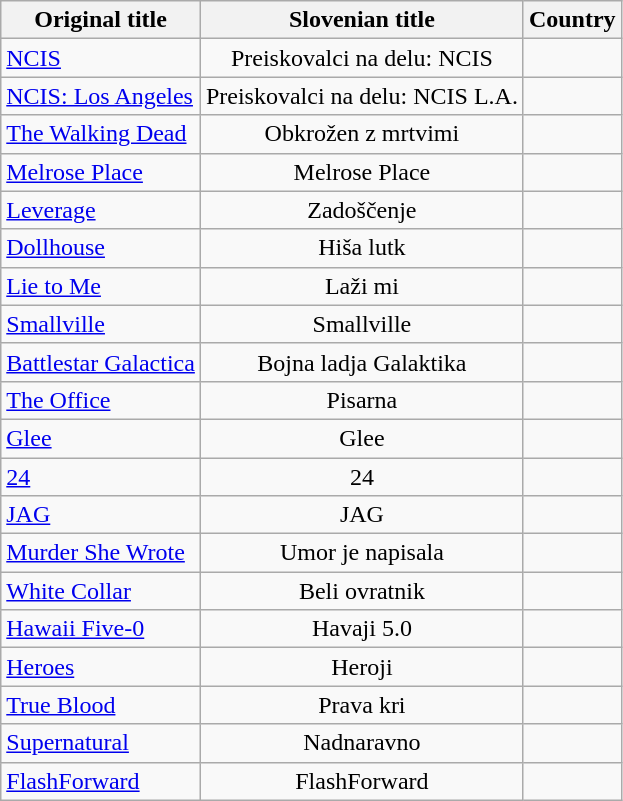<table class="wikitable">
<tr>
<th>Original title</th>
<th>Slovenian title</th>
<th>Country</th>
</tr>
<tr>
<td><a href='#'>NCIS</a></td>
<td align=center>Preiskovalci na delu: NCIS</td>
<td></td>
</tr>
<tr>
<td><a href='#'>NCIS: Los Angeles</a></td>
<td align=center>Preiskovalci na delu: NCIS L.A.</td>
<td></td>
</tr>
<tr>
<td><a href='#'>The Walking Dead</a></td>
<td align=center>Obkrožen z mrtvimi</td>
<td></td>
</tr>
<tr>
<td><a href='#'>Melrose Place</a></td>
<td align=center>Melrose Place</td>
<td></td>
</tr>
<tr>
<td><a href='#'>Leverage</a></td>
<td align=center>Zadoščenje</td>
<td></td>
</tr>
<tr>
<td><a href='#'>Dollhouse</a></td>
<td align=center>Hiša lutk</td>
<td></td>
</tr>
<tr>
<td><a href='#'>Lie to Me</a></td>
<td align=center>Laži mi</td>
<td></td>
</tr>
<tr>
<td><a href='#'>Smallville</a></td>
<td align=center>Smallville</td>
<td></td>
</tr>
<tr>
<td><a href='#'>Battlestar Galactica</a></td>
<td align=center>Bojna ladja Galaktika</td>
<td></td>
</tr>
<tr>
<td><a href='#'>The Office</a></td>
<td align=center>Pisarna</td>
<td></td>
</tr>
<tr>
<td><a href='#'>Glee</a></td>
<td align=center>Glee</td>
<td></td>
</tr>
<tr>
<td><a href='#'>24</a></td>
<td align=center>24</td>
<td></td>
</tr>
<tr>
<td><a href='#'>JAG</a></td>
<td align=center>JAG</td>
<td></td>
</tr>
<tr>
<td><a href='#'>Murder She Wrote</a></td>
<td align=center>Umor je napisala</td>
<td></td>
</tr>
<tr>
<td><a href='#'>White Collar</a></td>
<td align=center>Beli ovratnik</td>
<td></td>
</tr>
<tr>
<td><a href='#'>Hawaii Five-0</a></td>
<td align=center>Havaji 5.0</td>
<td></td>
</tr>
<tr>
<td><a href='#'>Heroes</a></td>
<td align=center>Heroji</td>
<td></td>
</tr>
<tr>
<td><a href='#'>True Blood</a></td>
<td align=center>Prava kri</td>
<td></td>
</tr>
<tr>
<td><a href='#'>Supernatural</a></td>
<td align=center>Nadnaravno</td>
<td></td>
</tr>
<tr>
<td><a href='#'>FlashForward</a></td>
<td align=center>FlashForward</td>
<td></td>
</tr>
</table>
